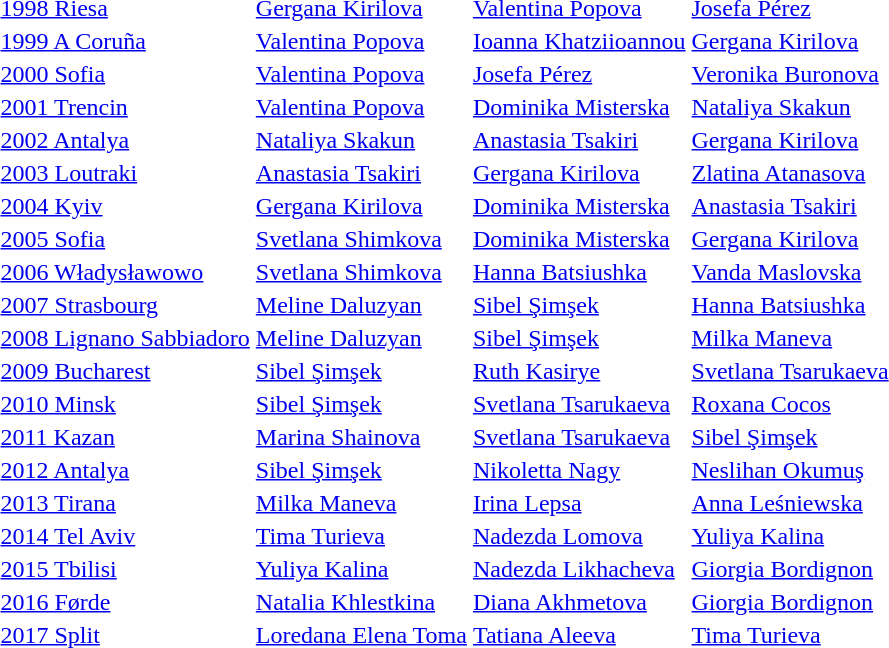<table>
<tr>
<td><a href='#'>1998 Riesa</a></td>
<td> <a href='#'>Gergana Kirilova</a></td>
<td> <a href='#'>Valentina Popova</a></td>
<td> <a href='#'>Josefa Pérez</a></td>
</tr>
<tr>
<td><a href='#'>1999 A Coruña</a></td>
<td> <a href='#'>Valentina Popova</a></td>
<td> <a href='#'>Ioanna Khatziioannou</a></td>
<td> <a href='#'>Gergana Kirilova</a></td>
</tr>
<tr>
<td><a href='#'>2000 Sofia</a></td>
<td> <a href='#'>Valentina Popova</a></td>
<td> <a href='#'>Josefa Pérez</a></td>
<td> <a href='#'>Veronika Buronova</a></td>
</tr>
<tr>
<td><a href='#'>2001 Trencin</a></td>
<td> <a href='#'>Valentina Popova</a></td>
<td> <a href='#'>Dominika Misterska</a></td>
<td> <a href='#'>Nataliya Skakun</a></td>
</tr>
<tr>
<td><a href='#'>2002 Antalya</a></td>
<td> <a href='#'>Nataliya Skakun</a></td>
<td> <a href='#'>Anastasia Tsakiri</a></td>
<td> <a href='#'>Gergana Kirilova</a></td>
</tr>
<tr>
<td><a href='#'>2003 Loutraki</a></td>
<td> <a href='#'>Anastasia Tsakiri</a></td>
<td> <a href='#'>Gergana Kirilova</a></td>
<td> <a href='#'>Zlatina Atanasova</a></td>
</tr>
<tr>
<td><a href='#'>2004 Kyiv</a></td>
<td> <a href='#'>Gergana Kirilova</a></td>
<td> <a href='#'>Dominika Misterska</a></td>
<td> <a href='#'>Anastasia Tsakiri</a></td>
</tr>
<tr>
<td><a href='#'>2005 Sofia</a></td>
<td> <a href='#'>Svetlana Shimkova</a></td>
<td> <a href='#'>Dominika Misterska</a></td>
<td> <a href='#'>Gergana Kirilova</a></td>
</tr>
<tr>
<td><a href='#'>2006 Władysławowo</a></td>
<td> <a href='#'>Svetlana Shimkova</a></td>
<td> <a href='#'>Hanna Batsiushka</a></td>
<td> <a href='#'>Vanda Maslovska</a></td>
</tr>
<tr>
<td><a href='#'>2007 Strasbourg</a></td>
<td> <a href='#'>Meline Daluzyan</a></td>
<td> <a href='#'>Sibel Şimşek</a></td>
<td> <a href='#'>Hanna Batsiushka</a></td>
</tr>
<tr>
<td><a href='#'>2008 Lignano Sabbiadoro</a></td>
<td> <a href='#'>Meline Daluzyan</a></td>
<td> <a href='#'>Sibel Şimşek</a></td>
<td> <a href='#'>Milka Maneva</a></td>
</tr>
<tr>
<td><a href='#'>2009 Bucharest</a></td>
<td> <a href='#'>Sibel Şimşek</a></td>
<td> <a href='#'>Ruth Kasirye</a></td>
<td> <a href='#'>Svetlana Tsarukaeva</a></td>
</tr>
<tr>
<td><a href='#'>2010 Minsk</a></td>
<td> <a href='#'>Sibel Şimşek</a></td>
<td> <a href='#'>Svetlana Tsarukaeva</a></td>
<td> <a href='#'>Roxana Cocos</a></td>
</tr>
<tr>
<td><a href='#'>2011 Kazan</a></td>
<td> <a href='#'>Marina Shainova</a></td>
<td> <a href='#'>Svetlana Tsarukaeva</a></td>
<td> <a href='#'>Sibel Şimşek</a></td>
</tr>
<tr>
<td><a href='#'>2012 Antalya</a></td>
<td> <a href='#'>Sibel Şimşek</a></td>
<td> <a href='#'>Nikoletta Nagy </a></td>
<td> <a href='#'>Neslihan Okumuş</a></td>
</tr>
<tr>
<td><a href='#'>2013 Tirana</a></td>
<td> <a href='#'>Milka Maneva</a></td>
<td> <a href='#'>Irina Lepsa</a></td>
<td> <a href='#'>Anna Leśniewska</a></td>
</tr>
<tr>
<td><a href='#'>2014 Tel Aviv</a></td>
<td> <a href='#'>Tima Turieva</a></td>
<td> <a href='#'>Nadezda Lomova</a></td>
<td> <a href='#'>Yuliya Kalina</a></td>
</tr>
<tr>
<td><a href='#'>2015 Tbilisi</a></td>
<td> <a href='#'>Yuliya Kalina</a></td>
<td> <a href='#'>Nadezda Likhacheva</a></td>
<td> <a href='#'>Giorgia Bordignon</a></td>
</tr>
<tr>
<td><a href='#'>2016 Førde</a></td>
<td> <a href='#'>Natalia Khlestkina</a></td>
<td> <a href='#'>Diana Akhmetova</a></td>
<td> <a href='#'>Giorgia Bordignon</a></td>
</tr>
<tr>
<td><a href='#'>2017 Split</a></td>
<td> <a href='#'>Loredana Elena Toma</a></td>
<td> <a href='#'>Tatiana Aleeva</a></td>
<td> <a href='#'>Tima Turieva</a></td>
</tr>
</table>
